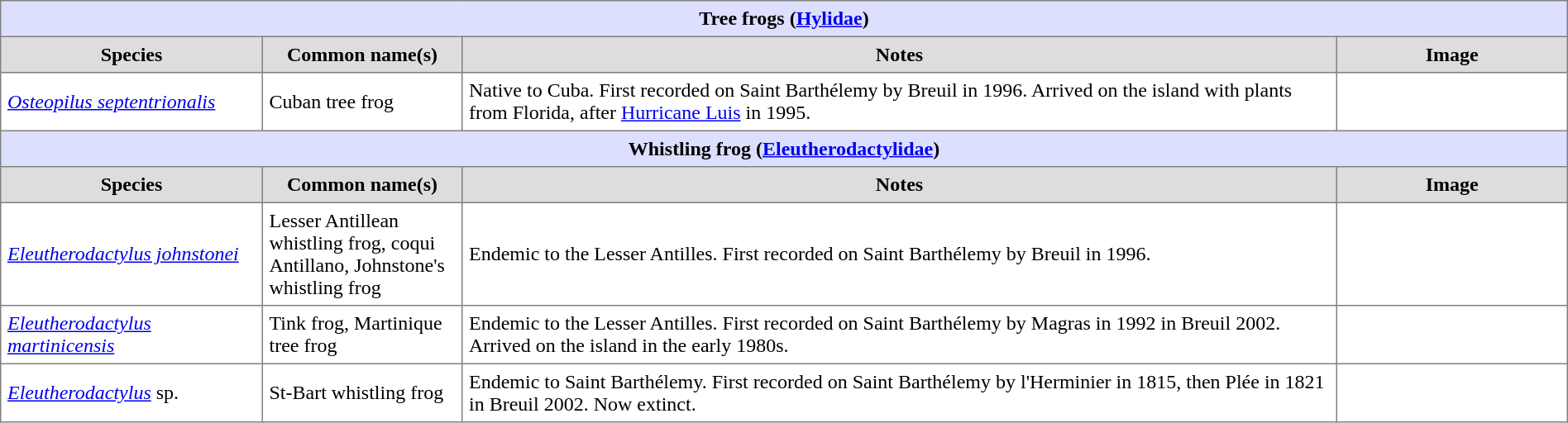<table border=1 style="border-collapse:collapse;" cellpadding=5 width=100%>
<tr>
<th colspan=4 bgcolor=#DDDFFF>Tree frogs (<a href='#'>Hylidae</a>)</th>
</tr>
<tr bgcolor=#DDDDDD align=center>
<th width=200px>Species</th>
<th width=150px>Common name(s)</th>
<th>Notes</th>
<th width=175px>Image</th>
</tr>
<tr>
<td><em><a href='#'>Osteopilus septentrionalis</a></em></td>
<td>Cuban tree frog</td>
<td>Native to Cuba. First recorded on Saint Barthélemy by Breuil in 1996. Arrived on the island with plants from Florida, after <a href='#'>Hurricane Luis</a> in 1995.</td>
<td></td>
</tr>
<tr>
<th colspan=4 bgcolor=#DDDFFF>Whistling frog (<a href='#'>Eleutherodactylidae</a>)</th>
</tr>
<tr bgcolor=#DDDDDD align=center>
<th width=200px>Species</th>
<th width=150px>Common name(s)</th>
<th>Notes</th>
<th width=175px>Image</th>
</tr>
<tr>
<td><em><a href='#'>Eleutherodactylus johnstonei</a></em></td>
<td>Lesser Antillean whistling frog, coqui Antillano, Johnstone's whistling frog</td>
<td>Endemic to the Lesser Antilles. First recorded on Saint Barthélemy by Breuil in 1996.</td>
<td></td>
</tr>
<tr>
<td><em><a href='#'>Eleutherodactylus martinicensis</a></em></td>
<td>Tink frog, Martinique tree frog</td>
<td>Endemic to the Lesser Antilles. First recorded on Saint Barthélemy by Magras in 1992 in Breuil 2002. Arrived on the island in the early 1980s.</td>
<td></td>
</tr>
<tr>
<td><em><a href='#'>Eleutherodactylus</a></em> sp.</td>
<td>St-Bart whistling frog</td>
<td>Endemic to Saint Barthélemy. First recorded on Saint Barthélemy by l'Herminier in 1815, then Plée in 1821 in Breuil 2002. Now extinct.</td>
</tr>
</table>
